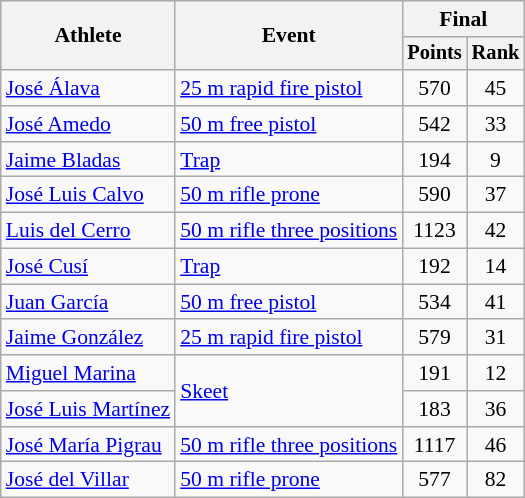<table class="wikitable" style="font-size:90%">
<tr>
<th rowspan="2">Athlete</th>
<th rowspan="2">Event</th>
<th colspan=2>Final</th>
</tr>
<tr style="font-size:95%">
<th>Points</th>
<th>Rank</th>
</tr>
<tr align=center>
<td align=left><a href='#'>José Álava</a></td>
<td align=left><a href='#'>25 m rapid fire pistol</a></td>
<td>570</td>
<td>45</td>
</tr>
<tr align=center>
<td align=left><a href='#'>José Amedo</a></td>
<td align=left><a href='#'>50 m free pistol</a></td>
<td>542</td>
<td>33</td>
</tr>
<tr align=center>
<td align=left><a href='#'>Jaime Bladas</a></td>
<td align=left><a href='#'>Trap</a></td>
<td>194</td>
<td>9</td>
</tr>
<tr align=center>
<td align=left><a href='#'>José Luis Calvo</a></td>
<td align=left><a href='#'>50 m rifle prone</a></td>
<td>590</td>
<td>37</td>
</tr>
<tr align=center>
<td align=left><a href='#'>Luis del Cerro</a></td>
<td align=left><a href='#'>50 m rifle three positions</a></td>
<td>1123</td>
<td>42</td>
</tr>
<tr align=center>
<td align=left><a href='#'>José Cusí</a></td>
<td align=left><a href='#'>Trap</a></td>
<td>192</td>
<td>14</td>
</tr>
<tr align=center>
<td align=left><a href='#'>Juan García</a></td>
<td align=left><a href='#'>50 m free pistol</a></td>
<td>534</td>
<td>41</td>
</tr>
<tr align=center>
<td align=left><a href='#'>Jaime González</a></td>
<td align=left><a href='#'>25 m rapid fire pistol</a></td>
<td>579</td>
<td>31</td>
</tr>
<tr align=center>
<td align=left><a href='#'>Miguel Marina</a></td>
<td align=left rowspan=2><a href='#'>Skeet</a></td>
<td>191</td>
<td>12</td>
</tr>
<tr align=center>
<td align=left><a href='#'>José Luis Martínez</a></td>
<td>183</td>
<td>36</td>
</tr>
<tr align=center>
<td align=left><a href='#'>José María Pigrau</a></td>
<td align=left><a href='#'>50 m rifle three positions</a></td>
<td>1117</td>
<td>46</td>
</tr>
<tr align=center>
<td align=left><a href='#'>José del Villar</a></td>
<td align=left><a href='#'>50 m rifle prone</a></td>
<td>577</td>
<td>82</td>
</tr>
</table>
